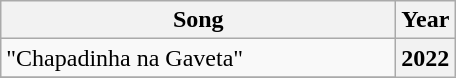<table class="wikitable plainrowheaders">
<tr>
<th style="width:16em;">Song</th>
<th>Year</th>
</tr>
<tr>
<td>"Chapadinha na Gaveta"</td>
<th rowspan="2" scope="row">2022</th>
</tr>
<tr>
</tr>
</table>
